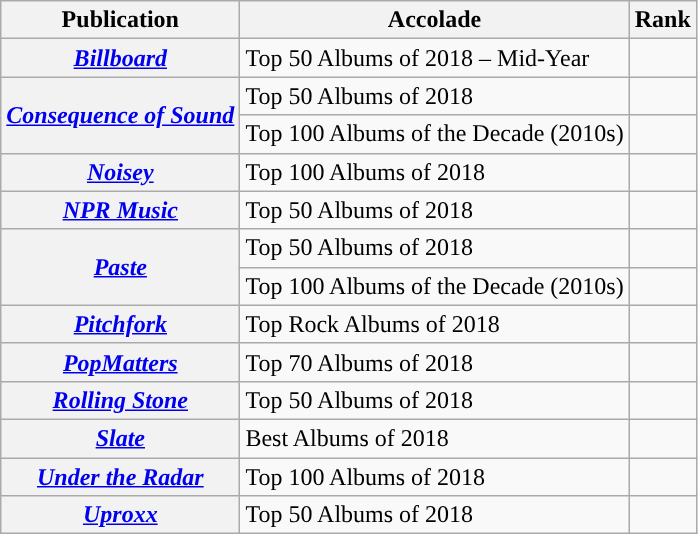<table class="wikitable sortable plainrowheaders">
<tr>
<th scope="col">Publication</th>
<th scope="col">Accolade</th>
<th scope="col">Rank</th>
</tr>
<tr>
<th scope="row"><em><a href='#'>Billboard</a></em></th>
<td>Top 50 Albums of 2018 – Mid-Year</td>
<td></td>
</tr>
<tr>
<th rowspan=2 scope="row"><em><a href='#'>Consequence of Sound</a></em></th>
<td>Top 50 Albums of 2018</td>
<td></td>
</tr>
<tr>
<td>Top 100 Albums of the Decade (2010s)</td>
<td></td>
</tr>
<tr>
<th scope="row"><em><a href='#'>Noisey</a></em></th>
<td>Top 100 Albums of 2018</td>
<td></td>
</tr>
<tr>
<th scope="row"><em><a href='#'>NPR Music</a></em></th>
<td>Top 50 Albums of 2018</td>
<td></td>
</tr>
<tr>
<th rowspan=2 scope="row"><em><a href='#'>Paste</a></em></th>
<td>Top 50 Albums of 2018</td>
<td></td>
</tr>
<tr>
<td>Top 100 Albums of the Decade (2010s)</td>
<td></td>
</tr>
<tr>
<th scope="row"><em><a href='#'>Pitchfork</a></em></th>
<td>Top Rock Albums of 2018</td>
<td></td>
</tr>
<tr>
<th scope="row"><em><a href='#'>PopMatters</a></em></th>
<td>Top 70 Albums of 2018</td>
<td></td>
</tr>
<tr>
<th scope="row"><em><a href='#'>Rolling Stone</a></em></th>
<td>Top 50 Albums of 2018</td>
<td></td>
</tr>
<tr>
<th scope="row"><em><a href='#'>Slate</a></em></th>
<td>Best Albums of 2018</td>
<td></td>
</tr>
<tr>
<th scope="row"><em><a href='#'>Under the Radar</a></em></th>
<td>Top 100 Albums of 2018</td>
<td></td>
</tr>
<tr>
<th scope="row"><em><a href='#'>Uproxx</a></em></th>
<td>Top 50 Albums of 2018</td>
<td></td>
</tr>
</table>
